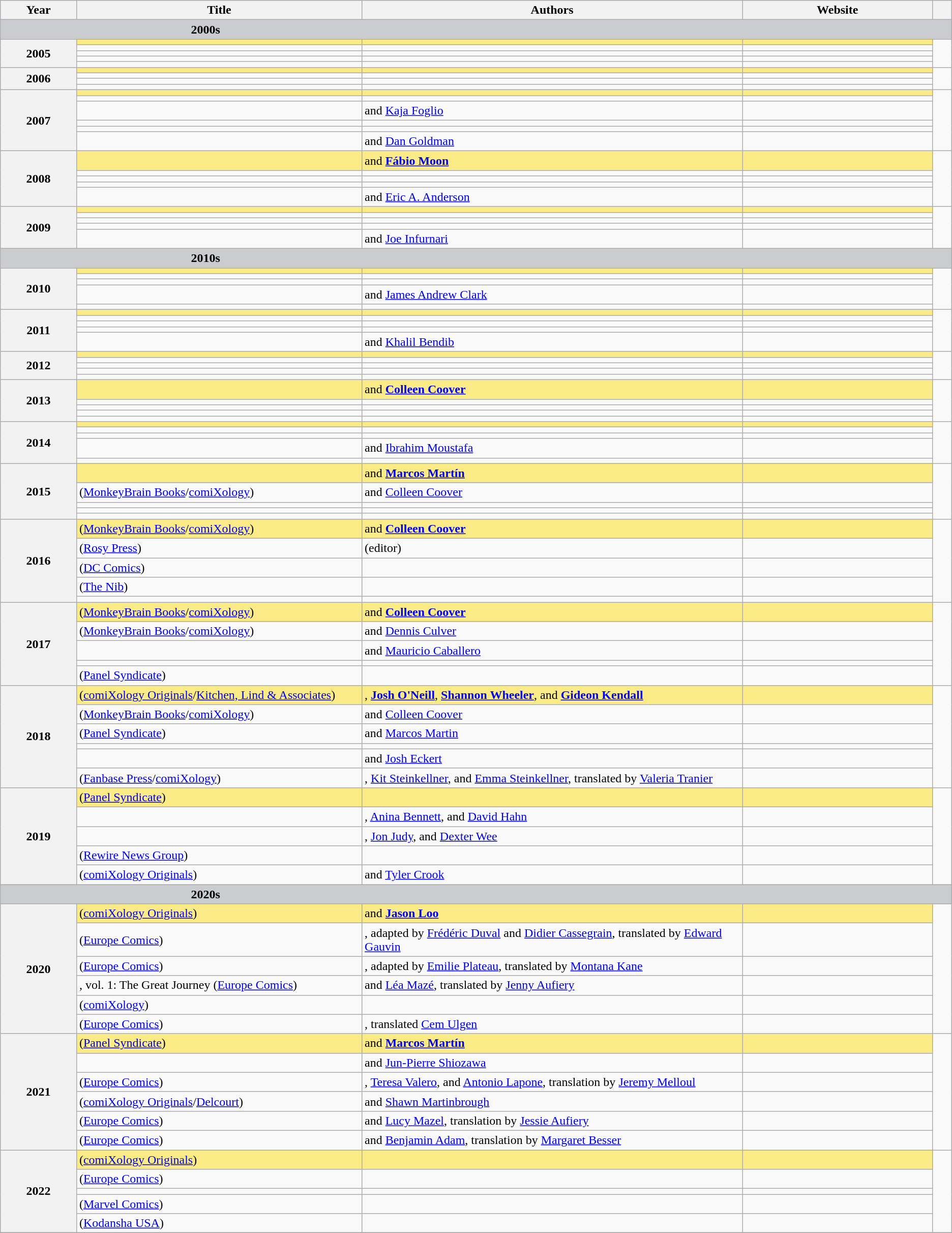<table class="wikitable sortable" style="text-align:left;">
<tr>
<th scope="col" style="width:8%;">Year</th>
<th scope="col" style="width:30%;">Title</th>
<th scope="col" style="width:40%;">Authors</th>
<th scope="col" style="width:20%;">Website</th>
<th scope="col" style="width:2%;" class="unsortable"></th>
</tr>
<tr>
<td colspan=5 data-sort-value="ω" style="background-color:#CACCD0; font-weight:bold; padding-left:20%">2000s</td>
</tr>
<tr>
<th scope="row" rowspan=5 style="text-align:center">2005</th>
<td style="background:#FAEB86;"></td>
<td style="background:#FAEB86;"></td>
<td style="background:#FAEB86;"></td>
<td rowspan=5></td>
</tr>
<tr>
<td style="background:;"></td>
<td style="background:;"></td>
<td style="background:;"></td>
</tr>
<tr>
<td style="background:;"></td>
<td style="background:;"></td>
<td style="background:;"></td>
</tr>
<tr>
<td style="background:;"></td>
<td style="background:;"></td>
<td style="background:;"></td>
</tr>
<tr>
<td style="background:;"></td>
<td style="background:;"></td>
<td style="background:;"></td>
</tr>
<tr>
<th scope="row" rowspan=4 style="text-align:center">2006</th>
<td style="background:#FAEB86;"></td>
<td style="background:#FAEB86;"></td>
<td style="background:#FAEB86;"></td>
<td rowspan=4></td>
</tr>
<tr>
<td style="background:;"></td>
<td style="background:;"></td>
<td style="background:;"></td>
</tr>
<tr>
<td style="background:;"></td>
<td style="background:;"></td>
<td style="background:;"></td>
</tr>
<tr>
<td style="background:;"></td>
<td style="background:;"></td>
<td style="background:;"></td>
</tr>
<tr>
<th scope="row" rowspan=6 style="text-align:center">2007</th>
<td style="background:#FAEB86;"></td>
<td style="background:#FAEB86;"></td>
<td style="background:#FAEB86;"></td>
<td rowspan=6></td>
</tr>
<tr>
<td style="background:;"></td>
<td style="background:;"></td>
<td style="background:;"></td>
</tr>
<tr>
<td style="background:;"></td>
<td style="background:;"> and <a href='#'>Kaja Foglio</a></td>
<td style="background:;"></td>
</tr>
<tr>
<td style="background:;"></td>
<td style="background:;"></td>
<td style="background:;"></td>
</tr>
<tr>
<td style="background:;"></td>
<td style="background:;"></td>
<td style="background:;"></td>
</tr>
<tr>
<td style="background:;"></td>
<td style="background:;"> and <a href='#'>Dan Goldman</a></td>
<td style="background:;"></td>
</tr>
<tr>
<th scope="row" rowspan=5 style="text-align:center">2008</th>
<td style="background:#FAEB86;"></td>
<td style="background:#FAEB86;"> and <strong><a href='#'>Fábio Moon</a></strong></td>
<td style="background:#FAEB86;"></td>
<td rowspan=5></td>
</tr>
<tr>
<td style="background:;"></td>
<td style="background:;"></td>
<td style="background:;"></td>
</tr>
<tr>
<td style="background:;"></td>
<td style="background:;"></td>
<td style="background:;"></td>
</tr>
<tr>
<td style="background:;"></td>
<td style="background:;"></td>
<td style="background:;"></td>
</tr>
<tr>
<td style="background:;"></td>
<td style="background:;"> and <a href='#'>Eric A. Anderson</a></td>
<td style="background:;"></td>
</tr>
<tr>
<th scope="row" rowspan=5 style="text-align:center">2009</th>
<td style="background:#FAEB86;"></td>
<td style="background:#FAEB86;"></td>
<td style="background:#FAEB86;"></td>
<td rowspan=5></td>
</tr>
<tr>
<td style="background:;"></td>
<td style="background:;"></td>
<td style="background:;"></td>
</tr>
<tr>
<td style="background:;"></td>
<td style="background:;"></td>
<td style="background:;"></td>
</tr>
<tr>
<td style="background:;"></td>
<td style="background:;"></td>
<td style="background:;"></td>
</tr>
<tr>
<td style="background:;"></td>
<td style="background:;"> and <a href='#'>Joe Infurnari</a></td>
<td style="background:;"></td>
</tr>
<tr>
<td colspan=5 data-sort-value="ω" style="background-color:#CACCD0; font-weight:bold; padding-left:20%">2010s</td>
</tr>
<tr>
<th scope="row" rowspan=5 style="text-align:center">2010</th>
<td style="background:#FAEB86;"></td>
<td style="background:#FAEB86;"></td>
<td style="background:#FAEB86;"></td>
<td rowspan=5></td>
</tr>
<tr>
<td style="background:;"></td>
<td style="background:;"></td>
<td style="background:;"></td>
</tr>
<tr>
<td style="background:;"></td>
<td style="background:;"></td>
<td style="background:;"></td>
</tr>
<tr>
<td style="background:;"></td>
<td style="background:;"> and <a href='#'>James Andrew Clark</a></td>
<td style="background:;"></td>
</tr>
<tr>
<td style="background:;"></td>
<td style="background:;"></td>
<td style="background:;"></td>
</tr>
<tr>
<th scope="row" rowspan=5 style="text-align:center">2011</th>
<td style="background:#FAEB86;"></td>
<td style="background:#FAEB86;"></td>
<td style="background:#FAEB86;"></td>
<td rowspan=5></td>
</tr>
<tr>
<td style="background:;"></td>
<td style="background:;"></td>
<td style="background:;"></td>
</tr>
<tr>
<td style="background:;"></td>
<td style="background:;"></td>
<td style="background:;"></td>
</tr>
<tr>
<td style="background:;"></td>
<td style="background:;"></td>
<td style="background:;"></td>
</tr>
<tr>
<td style="background:;"></td>
<td style="background:;"> and <a href='#'>Khalil Bendib</a></td>
<td style="background:;"></td>
</tr>
<tr>
<th scope="row" rowspan=5 style="text-align:center">2012</th>
<td style="background:#FAEB86;"></td>
<td style="background:#FAEB86;"></td>
<td style="background:#FAEB86;"></td>
<td rowspan=5></td>
</tr>
<tr>
<td style="background:;"></td>
<td style="background:;"></td>
<td style="background:;"></td>
</tr>
<tr>
<td style="background:;"></td>
<td style="background:;"></td>
<td style="background:;"></td>
</tr>
<tr>
<td style="background:;"></td>
<td style="background:;"></td>
<td style="background:;"></td>
</tr>
<tr>
<td style="background:;"></td>
<td style="background:;"></td>
<td style="background:;"></td>
</tr>
<tr>
<th scope="row" rowspan=5 style="text-align:center">2013</th>
<td style="background:#FAEB86;"></td>
<td style="background:#FAEB86;"> and <strong><a href='#'>Colleen Coover</a></strong></td>
<td style="background:#FAEB86;"></td>
<td rowspan=5></td>
</tr>
<tr>
<td style="background:;"></td>
<td style="background:;"></td>
<td style="background:;"></td>
</tr>
<tr>
<td style="background:;"></td>
<td style="background:;"></td>
<td style="background:;"></td>
</tr>
<tr>
<td style="background:;"></td>
<td style="background:;"></td>
<td style="background:;"></td>
</tr>
<tr>
<td style="background:;"></td>
<td style="background:;"></td>
<td style="background:;"></td>
</tr>
<tr>
<th scope="row" rowspan=5 style="text-align:center">2014</th>
<td style="background:#FAEB86;"></td>
<td style="background:#FAEB86;"></td>
<td style="background:#FAEB86;"></td>
<td rowspan=5></td>
</tr>
<tr>
<td style="background:;"></td>
<td style="background:;"></td>
<td style="background:;"></td>
</tr>
<tr>
<td style="background:;"></td>
<td style="background:;"></td>
<td style="background:;"></td>
</tr>
<tr>
<td style="background:;"></td>
<td style="background:;"> and <a href='#'>Ibrahim Moustafa</a></td>
<td style="background:;"></td>
</tr>
<tr>
<td style="background:;"></td>
<td style="background:;"></td>
<td style="background:;"></td>
</tr>
<tr>
<th scope="row" rowspan=5 style="text-align:center">2015</th>
<td style="background:#FAEB86;"></td>
<td style="background:#FAEB86;"> and <strong><a href='#'>Marcos Martín</a></strong></td>
<td style="background:#FAEB86;"></td>
<td rowspan=5></td>
</tr>
<tr>
<td style="background:;"> (<a href='#'>MonkeyBrain Books</a>/<a href='#'>comiXology</a>)</td>
<td style="background:;"> and <a href='#'>Colleen Coover</a></td>
<td style="background:;"></td>
</tr>
<tr>
<td style="background:;"></td>
<td style="background:;"></td>
<td style="background:;"></td>
</tr>
<tr>
<td style="background:;"></td>
<td style="background:;"></td>
<td style="background:;"></td>
</tr>
<tr>
<td style="background:;"></td>
<td style="background:;"></td>
<td style="background:;"></td>
</tr>
<tr>
<th scope="row" rowspan=5 style="text-align:center">2016</th>
<td style="background:#FAEB86;"> (<a href='#'>MonkeyBrain Books</a>/<a href='#'>comiXology</a>)</td>
<td style="background:#FAEB86;"> and <strong><a href='#'>Colleen Coover</a></strong></td>
<td style="background:#FAEB86;"></td>
<td rowspan=5></td>
</tr>
<tr>
<td style="background:;"> (<a href='#'>Rosy Press</a>)</td>
<td style="background:;"> (editor)</td>
<td style="background:;"></td>
</tr>
<tr>
<td style="background:;"> (<a href='#'>DC Comics</a>)</td>
<td style="background:;"></td>
<td style="background:;"></td>
</tr>
<tr>
<td style="background:;"> (<a href='#'>The Nib</a>)</td>
<td style="background:;"></td>
<td style="background:;"></td>
</tr>
<tr>
<td style="background:;"></td>
<td style="background:;"></td>
<td style="background:;"></td>
</tr>
<tr>
<th scope="row" rowspan=5 style="text-align:center">2017</th>
<td style="background:#FAEB86;"> (<a href='#'>MonkeyBrain Books</a>/<a href='#'>comiXology</a>)</td>
<td style="background:#FAEB86;"> and <strong><a href='#'>Colleen Coover</a></strong></td>
<td style="background:#FAEB86;"></td>
<td rowspan=5></td>
</tr>
<tr>
<td style="background:;"> (<a href='#'>MonkeyBrain Books</a>/<a href='#'>comiXology</a>)</td>
<td style="background:;"> and <a href='#'>Dennis Culver</a></td>
<td style="background:;"></td>
</tr>
<tr>
<td style="background:;"></td>
<td style="background:;"> and <a href='#'>Mauricio Caballero</a></td>
<td style="background:;"></td>
</tr>
<tr>
<td style="background:;"></td>
<td style="background:;"></td>
<td style="background:;"></td>
</tr>
<tr>
<td style="background:;"> (<a href='#'>Panel Syndicate</a>)</td>
<td style="background:;"></td>
<td style="background:;"></td>
</tr>
<tr>
<th scope="row" rowspan=6 style="text-align:center">2018</th>
<td style="background:#FAEB86;"> (<a href='#'>comiXology Originals</a>/<a href='#'>Kitchen, Lind & Associates</a>)</td>
<td style="background:#FAEB86;">, <strong><a href='#'>Josh O'Neill</a></strong>, <strong><a href='#'>Shannon Wheeler</a></strong>, and <strong><a href='#'>Gideon Kendall</a></strong></td>
<td style="background:#FAEB86;"></td>
<td rowspan=6></td>
</tr>
<tr>
<td style="background:;"> (<a href='#'>MonkeyBrain Books</a>/<a href='#'>comiXology</a>)</td>
<td style="background:;"> and <a href='#'>Colleen Coover</a></td>
<td style="background:;"></td>
</tr>
<tr>
<td style="background:;"> (<a href='#'>Panel Syndicate</a>)</td>
<td style="background:;"> and <a href='#'>Marcos Martin</a></td>
<td style="background:;"></td>
</tr>
<tr>
<td style="background:;"></td>
<td style="background:;"></td>
<td style="background:;"></td>
</tr>
<tr>
<td style="background:;"></td>
<td style="background:;"> and <a href='#'>Josh Eckert</a></td>
<td style="background:;"></td>
</tr>
<tr>
<td style="background:;"> (<a href='#'>Fanbase Press</a>/<a href='#'>comiXology</a>)</td>
<td style="background:;">, <a href='#'>Kit Steinkellner</a>, and <a href='#'>Emma Steinkellner</a>, translated by <a href='#'>Valeria Tranier</a></td>
<td style="background:;"></td>
</tr>
<tr>
<th scope="row" rowspan=5 style="text-align:center">2019</th>
<td style="background:#FAEB86;"> (<a href='#'>Panel Syndicate</a>)</td>
<td style="background:#FAEB86;"></td>
<td style="background:#FAEB86;"></td>
<td rowspan=5></td>
</tr>
<tr>
<td style="background:;"></td>
<td style="background:;">, <a href='#'>Anina Bennett</a>, and <a href='#'>David Hahn</a></td>
<td style="background:;"></td>
</tr>
<tr>
<td style="background:;"></td>
<td style="background:;">, <a href='#'>Jon Judy</a>, and <a href='#'>Dexter Wee</a></td>
<td style="background:;"></td>
</tr>
<tr>
<td style="background:;"> (<a href='#'>Rewire News Group</a>)</td>
<td style="background:;"></td>
<td style="background:;"></td>
</tr>
<tr>
<td style="background:;"> (<a href='#'>comiXology Originals</a>)</td>
<td style="background:;"> and <a href='#'>Tyler Crook</a></td>
<td style="background:;"></td>
</tr>
<tr>
<td colspan=5 data-sort-value="ω" style="background-color:#CACCD0; font-weight:bold; padding-left:20%">2020s</td>
</tr>
<tr>
<th scope="row" rowspan=6 style="text-align:center">2020</th>
<td style="background:#FAEB86;"> (<a href='#'>comiXology Originals</a>)</td>
<td style="background:#FAEB86;"> and <strong><a href='#'>Jason Loo</a></strong></td>
<td style="background:#FAEB86;"></td>
<td rowspan=6></td>
</tr>
<tr>
<td style="background:;"> (<a href='#'>Europe Comics</a>)</td>
<td style="background:;">, adapted by <a href='#'>Frédéric Duval</a> and <a href='#'>Didier Cassegrain</a>, translated by <a href='#'>Edward Gauvin</a></td>
<td style="background:;"></td>
</tr>
<tr>
<td style="background:;"> (<a href='#'>Europe Comics</a>)</td>
<td style="background:;">, adapted by <a href='#'>Emilie Plateau</a>, translated by <a href='#'>Montana Kane</a></td>
<td style="background:;"></td>
</tr>
<tr>
<td style="background:;">, vol. 1: The Great Journey (<a href='#'>Europe Comics</a>)</td>
<td style="background:;"> and <a href='#'>Léa Mazé</a>, translated by <a href='#'>Jenny Aufiery</a></td>
<td style="background:;"></td>
</tr>
<tr>
<td style="background:;"> (<a href='#'>comiXology</a>)</td>
<td style="background:;"></td>
<td style="background:;"></td>
</tr>
<tr>
<td style="background:;"> (<a href='#'>Europe Comics</a>)</td>
<td style="background:;">, translated <a href='#'>Cem Ulgen</a></td>
<td style="background:;"></td>
</tr>
<tr>
<th scope="row" rowspan=6 style="text-align:center">2021</th>
<td style="background:#FAEB86;"> (<a href='#'>Panel Syndicate</a>)</td>
<td style="background:#FAEB86;"> and <strong><a href='#'>Marcos Martín</a></strong></td>
<td style="background:#FAEB86;"></td>
<td rowspan=6></td>
</tr>
<tr>
<td style="background:;"></td>
<td style="background:;"> and <a href='#'>Jun-Pierre Shiozawa</a></td>
<td style="background:;"></td>
</tr>
<tr>
<td style="background:;"> (<a href='#'>Europe Comics</a>)</td>
<td style="background:;">, <a href='#'>Teresa Valero</a>, and <a href='#'>Antonio Lapone</a>, translation by <a href='#'>Jeremy Melloul</a></td>
<td style="background:;"></td>
</tr>
<tr>
<td style="background:;"> (<a href='#'>comiXology Originals</a>/<a href='#'>Delcourt</a>)</td>
<td style="background:;"> and <a href='#'>Shawn Martinbrough</a></td>
<td style="background:;"></td>
</tr>
<tr>
<td style="background:;"> (<a href='#'>Europe Comics</a>)</td>
<td style="background:;"> and <a href='#'>Lucy Mazel</a>, translation by <a href='#'>Jessie Aufiery</a></td>
<td style="background:;"></td>
</tr>
<tr>
<td style="background:;"> (<a href='#'>Europe Comics</a>)</td>
<td style="background:;"> and <a href='#'>Benjamin Adam</a>, translation by <a href='#'>Margaret Besser</a></td>
<td style="background:;"></td>
</tr>
<tr>
<th scope="row" rowspan=5 style="text-align:center">2022</th>
<td style="background:#FAEB86;"> (<a href='#'>comiXology Originals</a>)</td>
<td style="background:#FAEB86;;"></td>
<td style="background:#FAEB86;;"></td>
<td rowspan=5></td>
</tr>
<tr>
<td style="background:;"> (<a href='#'>Europe Comics</a>)</td>
<td style="background:;"></td>
<td style="background:;"></td>
</tr>
<tr>
<td style="background:;"></td>
<td style="background:;"></td>
<td style="background:;"></td>
</tr>
<tr>
<td style="background:;"> (<a href='#'>Marvel Comics</a>)</td>
<td style="background:;"></td>
<td style="background:;"></td>
</tr>
<tr>
<td style="background:;"> (<a href='#'>Kodansha USA</a>)</td>
<td style="background:;"></td>
<td style="background:;"></td>
</tr>
<tr>
</tr>
</table>
